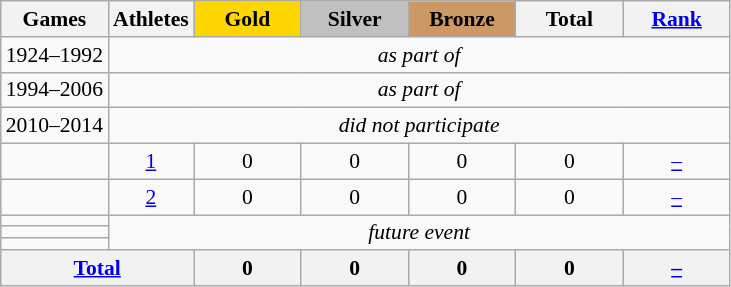<table class="wikitable" style="text-align:center; font-size:90%;">
<tr>
<th>Games</th>
<th>Athletes</th>
<td style="background:gold; width:4.5em; font-weight:bold;">Gold</td>
<td style="background:silver; width:4.5em; font-weight:bold;">Silver</td>
<td style="background:#c96; width:4.5em; font-weight:bold;">Bronze</td>
<th style="width:4.5em; font-weight:bold;">Total</th>
<th style="width:4.5em; font-weight:bold;"><a href='#'>Rank</a></th>
</tr>
<tr>
<td align=left>1924–1992</td>
<td colspan=6><em>as part of </em></td>
</tr>
<tr>
<td align=left>1994–2006</td>
<td colspan=6><em>as part of </em></td>
</tr>
<tr>
<td align=left>2010–2014</td>
<td colspan=6><em>did not participate</em></td>
</tr>
<tr>
<td align=left></td>
<td><a href='#'>1</a></td>
<td>0</td>
<td>0</td>
<td>0</td>
<td>0</td>
<td><a href='#'>–</a></td>
</tr>
<tr>
<td align=left></td>
<td><a href='#'>2</a></td>
<td>0</td>
<td>0</td>
<td>0</td>
<td>0</td>
<td><a href='#'>–</a></td>
</tr>
<tr>
<td align=left></td>
<td colspan=6; rowspan=3><em>future event</em></td>
</tr>
<tr>
<td align=left></td>
</tr>
<tr>
<td align=left></td>
</tr>
<tr>
<th colspan=2><a href='#'>Total</a></th>
<th>0</th>
<th>0</th>
<th>0</th>
<th>0</th>
<th><a href='#'>–</a></th>
</tr>
</table>
